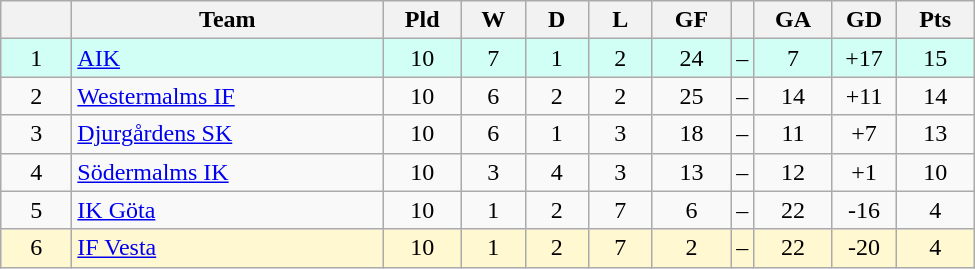<table class="wikitable" style="text-align: center;">
<tr>
<th style="width: 40px;"></th>
<th style="width: 200px;">Team</th>
<th style="width: 45px;">Pld</th>
<th style="width: 35px;">W</th>
<th style="width: 35px;">D</th>
<th style="width: 35px;">L</th>
<th style="width: 45px;">GF</th>
<th></th>
<th style="width: 45px;">GA</th>
<th style="width: 35px;">GD</th>
<th style="width: 45px;">Pts</th>
</tr>
<tr style="background: #d1fff6">
<td>1</td>
<td style="text-align: left;"><a href='#'>AIK</a></td>
<td>10</td>
<td>7</td>
<td>1</td>
<td>2</td>
<td>24</td>
<td>–</td>
<td>7</td>
<td>+17</td>
<td>15</td>
</tr>
<tr>
<td>2</td>
<td style="text-align: left;"><a href='#'>Westermalms IF</a></td>
<td>10</td>
<td>6</td>
<td>2</td>
<td>2</td>
<td>25</td>
<td>–</td>
<td>14</td>
<td>+11</td>
<td>14</td>
</tr>
<tr>
<td>3</td>
<td style="text-align: left;"><a href='#'>Djurgårdens SK</a></td>
<td>10</td>
<td>6</td>
<td>1</td>
<td>3</td>
<td>18</td>
<td>–</td>
<td>11</td>
<td>+7</td>
<td>13</td>
</tr>
<tr>
<td>4</td>
<td style="text-align: left;"><a href='#'>Södermalms IK</a></td>
<td>10</td>
<td>3</td>
<td>4</td>
<td>3</td>
<td>13</td>
<td>–</td>
<td>12</td>
<td>+1</td>
<td>10</td>
</tr>
<tr>
<td>5</td>
<td style="text-align: left;"><a href='#'>IK Göta</a></td>
<td>10</td>
<td>1</td>
<td>2</td>
<td>7</td>
<td>6</td>
<td>–</td>
<td>22</td>
<td>-16</td>
<td>4</td>
</tr>
<tr style="background: #fff8d1">
<td>6</td>
<td style="text-align: left;"><a href='#'>IF Vesta</a></td>
<td>10</td>
<td>1</td>
<td>2</td>
<td>7</td>
<td>2</td>
<td>–</td>
<td>22</td>
<td>-20</td>
<td>4</td>
</tr>
</table>
